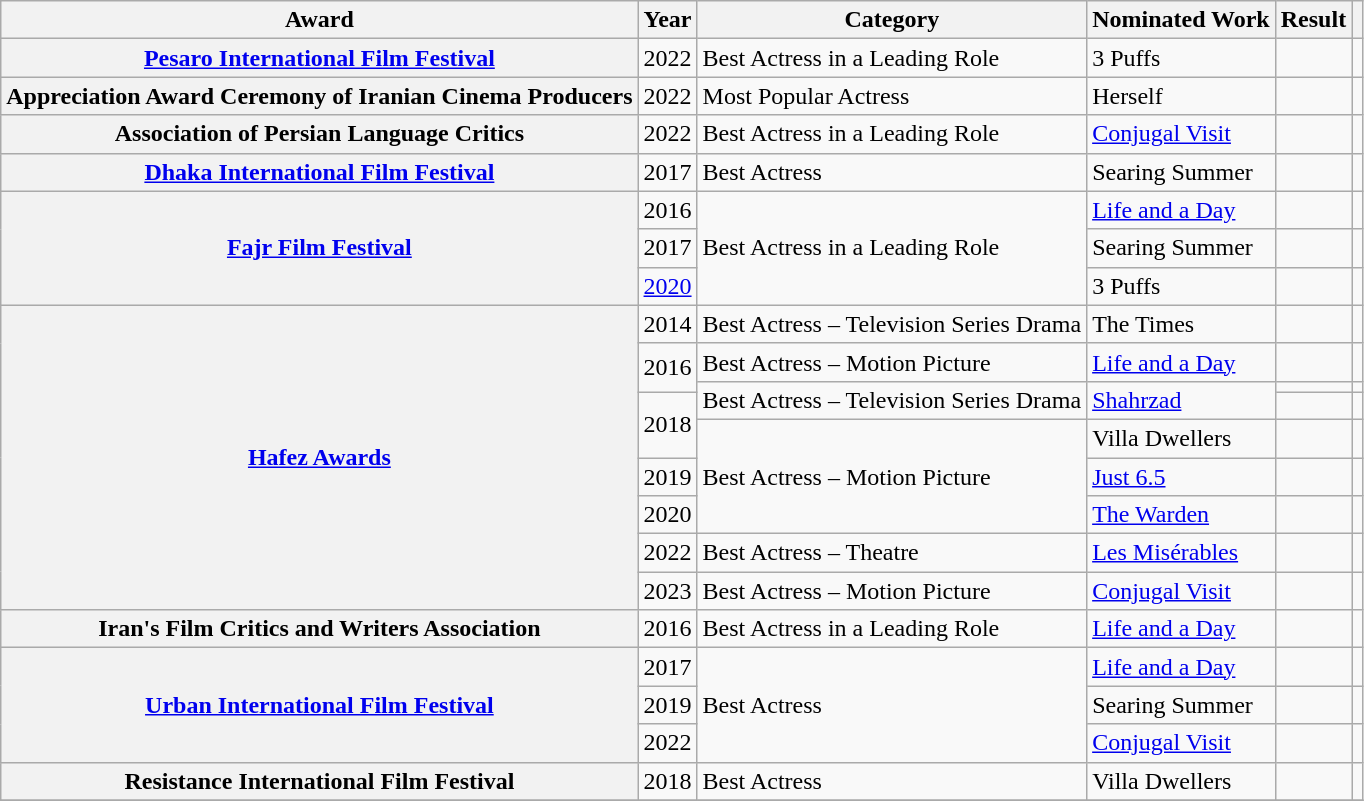<table class="wikitable sortable plainrowheaders">
<tr>
<th scope="col">Award</th>
<th scope="col">Year</th>
<th scope="col">Category</th>
<th scope="col">Nominated Work</th>
<th scope="col">Result</th>
<th class="unsortable" scope="col"></th>
</tr>
<tr>
<th scope="row"><a href='#'>Pesaro International Film Festival</a></th>
<td>2022</td>
<td>Best Actress in a Leading Role</td>
<td>3 Puffs</td>
<td></td>
<td></td>
</tr>
<tr>
<th scope="row">Appreciation Award Ceremony of Iranian Cinema Producers</th>
<td>2022</td>
<td>Most Popular Actress</td>
<td>Herself</td>
<td></td>
<td></td>
</tr>
<tr>
<th scope="row">Association of Persian Language Critics</th>
<td>2022</td>
<td>Best Actress in a Leading Role</td>
<td><a href='#'>Conjugal Visit</a></td>
<td></td>
<td></td>
</tr>
<tr>
<th scope="row"><a href='#'>Dhaka International Film Festival</a></th>
<td>2017</td>
<td>Best Actress</td>
<td>Searing Summer</td>
<td></td>
<td></td>
</tr>
<tr>
<th scope="row" rowspan="3"><a href='#'>Fajr Film Festival</a></th>
<td>2016</td>
<td rowspan="3">Best Actress in a Leading Role</td>
<td><a href='#'>Life and a Day</a></td>
<td></td>
<td></td>
</tr>
<tr>
<td>2017</td>
<td>Searing Summer</td>
<td></td>
<td></td>
</tr>
<tr>
<td><a href='#'>2020</a></td>
<td>3 Puffs</td>
<td></td>
<td></td>
</tr>
<tr>
<th rowspan="9" scope="row"><a href='#'>Hafez Awards</a></th>
<td>2014</td>
<td>Best Actress – Television Series Drama</td>
<td>The Times</td>
<td></td>
<td></td>
</tr>
<tr>
<td rowspan="2">2016</td>
<td>Best Actress – Motion Picture</td>
<td><a href='#'>Life and a Day</a></td>
<td></td>
<td></td>
</tr>
<tr>
<td rowspan="2">Best Actress – Television Series Drama</td>
<td rowspan="2"><a href='#'>Shahrzad</a></td>
<td></td>
<td></td>
</tr>
<tr>
<td rowspan="2">2018</td>
<td></td>
<td></td>
</tr>
<tr>
<td rowspan="3">Best Actress – Motion Picture</td>
<td>Villa Dwellers</td>
<td></td>
<td></td>
</tr>
<tr>
<td>2019</td>
<td><a href='#'>Just 6.5</a></td>
<td></td>
<td></td>
</tr>
<tr>
<td>2020</td>
<td><a href='#'>The Warden</a></td>
<td></td>
<td></td>
</tr>
<tr>
<td>2022</td>
<td>Best Actress – Theatre</td>
<td><a href='#'>Les Misérables</a></td>
<td></td>
<td></td>
</tr>
<tr>
<td>2023</td>
<td>Best Actress – Motion Picture</td>
<td><a href='#'>Conjugal Visit</a></td>
<td></td>
<td></td>
</tr>
<tr>
<th scope="row">Iran's Film Critics and Writers Association</th>
<td>2016</td>
<td>Best Actress in a Leading Role</td>
<td><a href='#'>Life and a Day</a></td>
<td></td>
<td></td>
</tr>
<tr>
<th scope="row" rowspan="3"><a href='#'>Urban International Film Festival</a></th>
<td>2017</td>
<td rowspan="3">Best Actress</td>
<td><a href='#'>Life and a Day</a></td>
<td></td>
<td></td>
</tr>
<tr>
<td>2019</td>
<td>Searing Summer</td>
<td></td>
<td></td>
</tr>
<tr>
<td>2022</td>
<td><a href='#'>Conjugal Visit</a></td>
<td></td>
<td></td>
</tr>
<tr>
<th scope="row">Resistance International Film Festival</th>
<td>2018</td>
<td>Best Actress</td>
<td>Villa Dwellers</td>
<td></td>
<td></td>
</tr>
<tr>
</tr>
</table>
